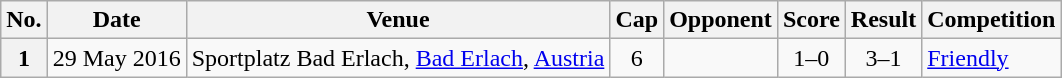<table class="wikitable sortable plainrowheaders">
<tr>
<th scope=col>No.</th>
<th scope=col data-sort-type=date>Date</th>
<th scope=col>Venue</th>
<th scope=col>Cap</th>
<th scope=col>Opponent</th>
<th scope=col>Score</th>
<th scope=col>Result</th>
<th scope=col>Competition</th>
</tr>
<tr>
<th scope=row>1</th>
<td>29 May 2016</td>
<td>Sportplatz Bad Erlach, <a href='#'>Bad Erlach</a>, <a href='#'>Austria</a></td>
<td align=center>6</td>
<td></td>
<td align=center>1–0</td>
<td align=center>3–1</td>
<td><a href='#'>Friendly</a></td>
</tr>
</table>
